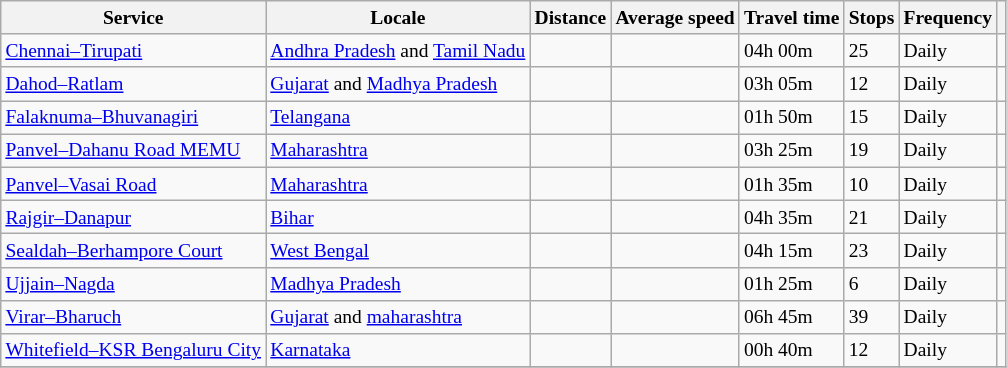<table class="wikitable sortable static-row-numbers" style="font-size:small;">
<tr>
<th>Service</th>
<th>Locale</th>
<th>Distance</th>
<th>Average speed</th>
<th>Travel time</th>
<th>Stops</th>
<th>Frequency</th>
<th></th>
</tr>
<tr>
<td><a href='#'>Chennai–Tirupati</a></td>
<td><a href='#'>Andhra Pradesh</a> and <a href='#'>Tamil Nadu</a></td>
<td></td>
<td></td>
<td>04h 00m</td>
<td>25</td>
<td>Daily</td>
<td></td>
</tr>
<tr>
<td><a href='#'>Dahod–Ratlam</a></td>
<td><a href='#'>Gujarat</a> and <a href='#'>Madhya Pradesh</a></td>
<td></td>
<td></td>
<td>03h 05m</td>
<td>12</td>
<td>Daily</td>
<td></td>
</tr>
<tr>
<td><a href='#'>Falaknuma–Bhuvanagiri</a></td>
<td><a href='#'>Telangana</a></td>
<td></td>
<td></td>
<td>01h 50m</td>
<td>15</td>
<td>Daily</td>
<td></td>
</tr>
<tr>
<td><a href='#'>Panvel–Dahanu Road MEMU</a></td>
<td><a href='#'>Maharashtra</a></td>
<td></td>
<td></td>
<td>03h 25m</td>
<td>19</td>
<td>Daily</td>
<td></td>
</tr>
<tr>
<td><a href='#'>Panvel–Vasai Road</a></td>
<td><a href='#'>Maharashtra</a></td>
<td></td>
<td></td>
<td>01h 35m</td>
<td>10</td>
<td>Daily</td>
<td></td>
</tr>
<tr>
<td><a href='#'>Rajgir–Danapur</a></td>
<td><a href='#'>Bihar</a></td>
<td></td>
<td></td>
<td>04h 35m</td>
<td>21</td>
<td>Daily</td>
<td></td>
</tr>
<tr>
<td><a href='#'>Sealdah–Berhampore Court</a></td>
<td><a href='#'>West Bengal</a></td>
<td></td>
<td></td>
<td>04h 15m</td>
<td>23</td>
<td>Daily</td>
<td></td>
</tr>
<tr>
<td><a href='#'>Ujjain–Nagda</a></td>
<td><a href='#'>Madhya Pradesh</a></td>
<td></td>
<td></td>
<td>01h 25m</td>
<td>6</td>
<td>Daily</td>
<td></td>
</tr>
<tr>
<td><a href='#'>Virar–Bharuch</a></td>
<td><a href='#'>Gujarat</a> and <a href='#'>maharashtra</a></td>
<td></td>
<td></td>
<td>06h 45m</td>
<td>39</td>
<td>Daily</td>
<td></td>
</tr>
<tr>
<td><a href='#'>Whitefield–KSR Bengaluru City</a></td>
<td><a href='#'>Karnataka</a></td>
<td></td>
<td></td>
<td>00h 40m</td>
<td>12</td>
<td>Daily</td>
<td></td>
</tr>
<tr>
</tr>
</table>
